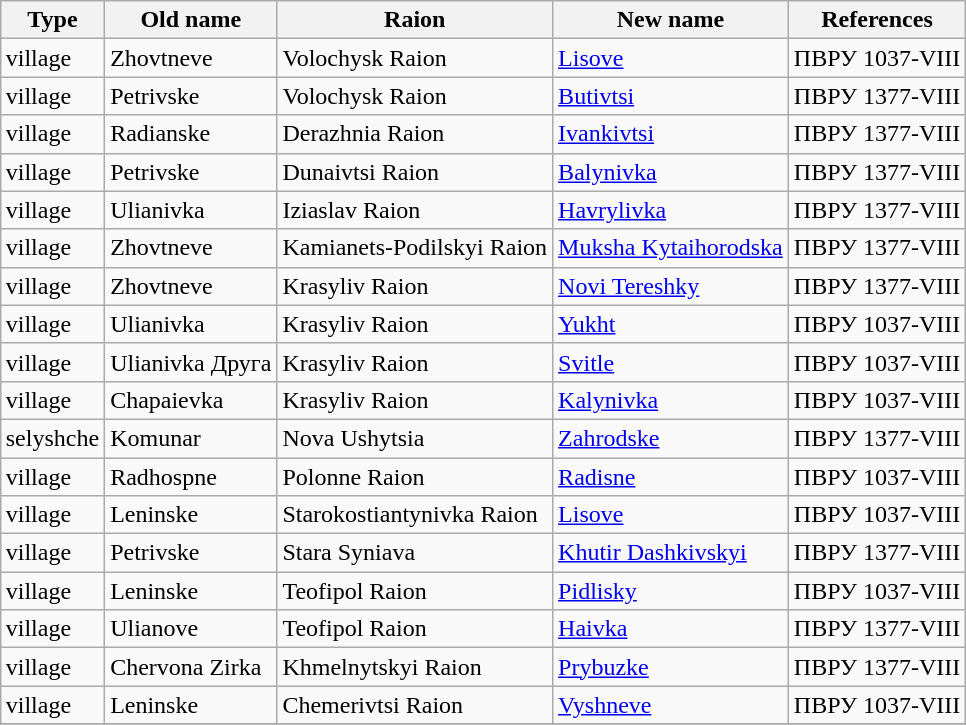<table class="wikitable sortable" style="margin:auto;">
<tr>
<th>Type</th>
<th>Old name</th>
<th>Raion</th>
<th>New name</th>
<th>References</th>
</tr>
<tr>
<td>village</td>
<td>Zhovtneve</td>
<td>Volochysk Raion</td>
<td><a href='#'>Lisove</a></td>
<td>ПВРУ 1037-VIII</td>
</tr>
<tr>
<td>village</td>
<td>Petrivske</td>
<td>Volochysk Raion</td>
<td><a href='#'>Butivtsi</a></td>
<td>ПВРУ 1377-VIII</td>
</tr>
<tr>
<td>village</td>
<td>Radianske</td>
<td>Derazhnia Raion</td>
<td><a href='#'>Ivankivtsi</a></td>
<td>ПВРУ 1377-VIII</td>
</tr>
<tr>
<td>village</td>
<td>Petrivske</td>
<td>Dunaivtsi Raion</td>
<td><a href='#'>Balynivka</a></td>
<td>ПВРУ 1377-VIII</td>
</tr>
<tr>
<td>village</td>
<td>Ulianivka</td>
<td>Iziaslav Raion</td>
<td><a href='#'>Havrylivka</a></td>
<td>ПВРУ 1377-VIII</td>
</tr>
<tr>
<td>village</td>
<td>Zhovtneve</td>
<td>Kamianets-Podilskyi Raion</td>
<td><a href='#'>Muksha Kytaihorodska</a></td>
<td>ПВРУ 1377-VIII</td>
</tr>
<tr>
<td>village</td>
<td>Zhovtneve</td>
<td>Krasyliv Raion</td>
<td><a href='#'>Novi Tereshky</a></td>
<td>ПВРУ 1377-VIII</td>
</tr>
<tr>
<td>village</td>
<td>Ulianivka</td>
<td>Krasyliv Raion</td>
<td><a href='#'>Yukht</a></td>
<td>ПВРУ 1037-VIII</td>
</tr>
<tr>
<td>village</td>
<td>Ulianivka Друга</td>
<td>Krasyliv Raion</td>
<td><a href='#'>Svitle</a></td>
<td>ПВРУ 1037-VIII</td>
</tr>
<tr>
<td>village</td>
<td>Chapaievka</td>
<td>Krasyliv Raion</td>
<td><a href='#'>Kalynivka</a></td>
<td>ПВРУ 1037-VIII</td>
</tr>
<tr>
<td>selyshche</td>
<td>Komunar</td>
<td>Nova Ushytsia</td>
<td><a href='#'>Zahrodske</a></td>
<td>ПВРУ 1377-VIII</td>
</tr>
<tr>
<td>village</td>
<td>Radhospne</td>
<td>Polonne Raion</td>
<td><a href='#'>Radisne</a></td>
<td>ПВРУ 1037-VIII</td>
</tr>
<tr>
<td>village</td>
<td>Leninske</td>
<td>Starokostiantynivka Raion</td>
<td><a href='#'>Lisove</a></td>
<td>ПВРУ 1037-VIII</td>
</tr>
<tr>
<td>village</td>
<td>Petrivske</td>
<td>Stara Syniava</td>
<td><a href='#'>Khutir Dashkivskyi</a></td>
<td>ПВРУ 1377-VIII</td>
</tr>
<tr>
<td>village</td>
<td>Leninske</td>
<td>Teofipol Raion</td>
<td><a href='#'>Pidlisky</a></td>
<td>ПВРУ 1037-VIII</td>
</tr>
<tr>
<td>village</td>
<td>Ulianove</td>
<td>Teofipol Raion</td>
<td><a href='#'>Haivka</a></td>
<td>ПВРУ 1377-VIII</td>
</tr>
<tr>
<td>village</td>
<td>Chervona Zirka</td>
<td>Khmelnytskyi Raion</td>
<td><a href='#'>Prybuzke</a></td>
<td>ПВРУ 1377-VIII</td>
</tr>
<tr>
<td>village</td>
<td>Leninske</td>
<td>Chemerivtsi Raion</td>
<td><a href='#'>Vyshneve</a></td>
<td>ПВРУ 1037-VIII</td>
</tr>
<tr>
</tr>
</table>
